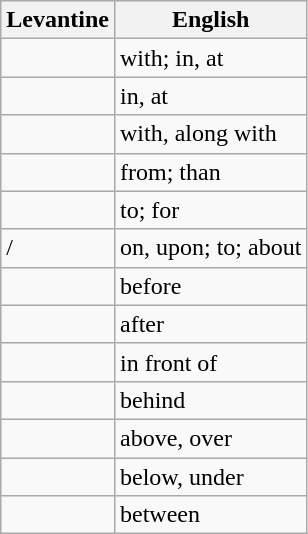<table class="wikitable">
<tr>
<th>Levantine</th>
<th>English</th>
</tr>
<tr>
<td> </td>
<td>with; in, at</td>
</tr>
<tr>
<td> </td>
<td>in, at</td>
</tr>
<tr>
<td> </td>
<td>with, along with</td>
</tr>
<tr>
<td> </td>
<td>from; than</td>
</tr>
<tr>
<td> </td>
<td>to; for</td>
</tr>
<tr>
<td>  /  </td>
<td>on, upon; to; about</td>
</tr>
<tr>
<td> </td>
<td>before</td>
</tr>
<tr>
<td> </td>
<td>after</td>
</tr>
<tr>
<td> </td>
<td>in front of</td>
</tr>
<tr>
<td> </td>
<td>behind</td>
</tr>
<tr>
<td> </td>
<td>above, over</td>
</tr>
<tr>
<td> </td>
<td>below, under</td>
</tr>
<tr>
<td> </td>
<td>between</td>
</tr>
</table>
